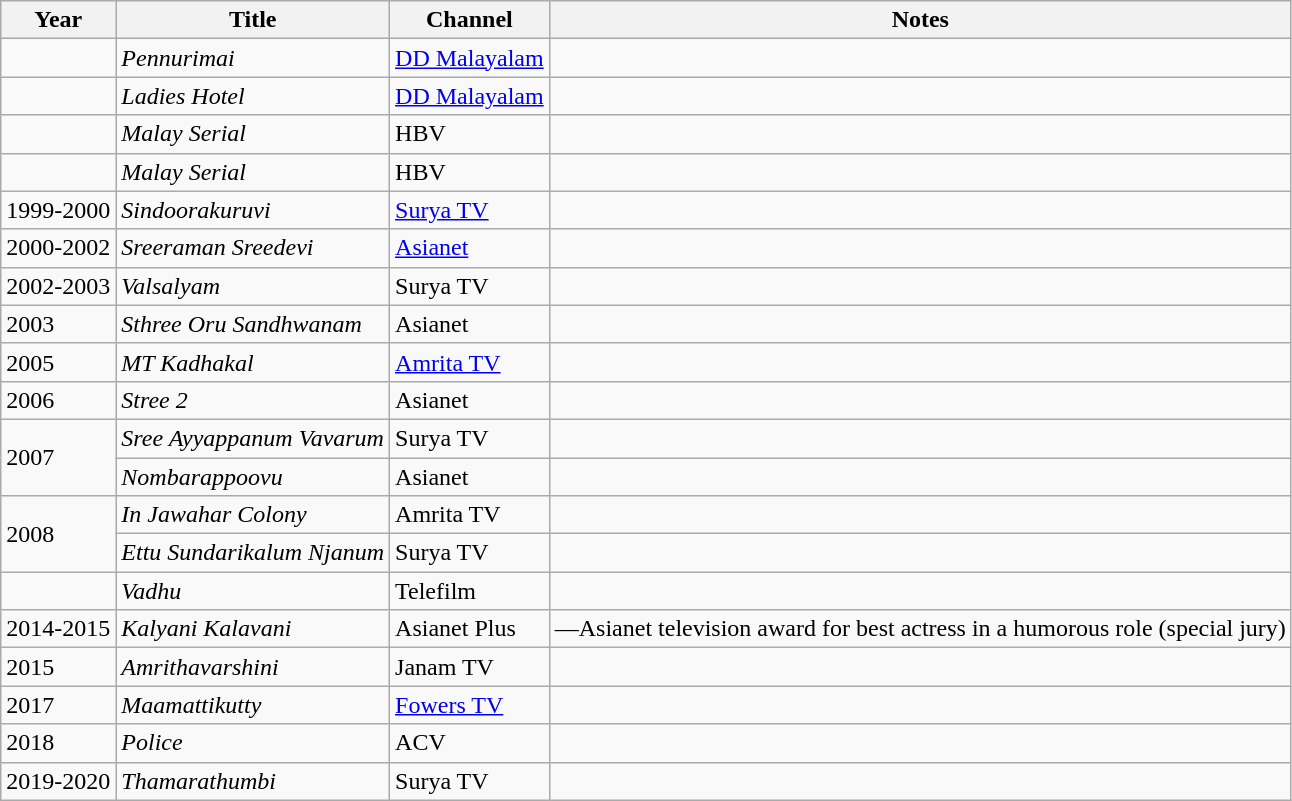<table class="wikitable sortable">
<tr>
<th scope="col">Year</th>
<th scope="col">Title</th>
<th scope="col">Channel</th>
<th scope="col" class="unsortable">Notes</th>
</tr>
<tr>
<td></td>
<td><em>Pennurimai</em></td>
<td><a href='#'>DD Malayalam</a></td>
<td></td>
</tr>
<tr>
<td></td>
<td><em>Ladies Hotel</em></td>
<td><a href='#'>DD Malayalam</a></td>
<td></td>
</tr>
<tr>
<td></td>
<td><em>Malay Serial</em></td>
<td>HBV</td>
<td></td>
</tr>
<tr>
<td></td>
<td><em>Malay Serial</em></td>
<td>HBV</td>
<td></td>
</tr>
<tr>
<td>1999-2000</td>
<td><em>Sindoorakuruvi</em></td>
<td><a href='#'>Surya TV</a></td>
<td></td>
</tr>
<tr>
<td>2000-2002</td>
<td><em>Sreeraman Sreedevi</em></td>
<td><a href='#'>Asianet</a></td>
<td></td>
</tr>
<tr>
<td>2002-2003</td>
<td><em>Valsalyam</em></td>
<td>Surya TV</td>
<td></td>
</tr>
<tr>
<td>2003</td>
<td><em>Sthree Oru Sandhwanam</em></td>
<td>Asianet</td>
<td></td>
</tr>
<tr>
<td>2005</td>
<td><em>MT Kadhakal</em></td>
<td><a href='#'>Amrita TV</a></td>
<td></td>
</tr>
<tr>
<td>2006</td>
<td><em>Stree 2</em></td>
<td>Asianet</td>
<td></td>
</tr>
<tr>
<td rowspan=2>2007</td>
<td><em>Sree Ayyappanum Vavarum</em></td>
<td>Surya TV</td>
<td></td>
</tr>
<tr>
<td><em>Nombarappoovu</em></td>
<td>Asianet</td>
<td></td>
</tr>
<tr>
<td rowspan=2>2008</td>
<td><em>In Jawahar Colony</em></td>
<td>Amrita TV</td>
<td></td>
</tr>
<tr>
<td><em>Ettu Sundarikalum Njanum</em></td>
<td>Surya TV</td>
<td></td>
</tr>
<tr>
<td></td>
<td><em>Vadhu</em></td>
<td>Telefilm</td>
<td></td>
</tr>
<tr>
<td>2014-2015</td>
<td><em>Kalyani Kalavani</em></td>
<td>Asianet Plus</td>
<td>—Asianet television award for best actress in a humorous role (special jury)</td>
</tr>
<tr>
<td>2015</td>
<td><em>Amrithavarshini</em></td>
<td>Janam TV</td>
<td></td>
</tr>
<tr>
<td>2017</td>
<td><em>Maamattikutty</em></td>
<td><a href='#'>Fowers TV</a></td>
<td></td>
</tr>
<tr>
<td>2018</td>
<td><em>Police</em></td>
<td>ACV</td>
<td></td>
</tr>
<tr>
<td>2019-2020</td>
<td><em>Thamarathumbi</em></td>
<td>Surya TV</td>
<td></td>
</tr>
</table>
